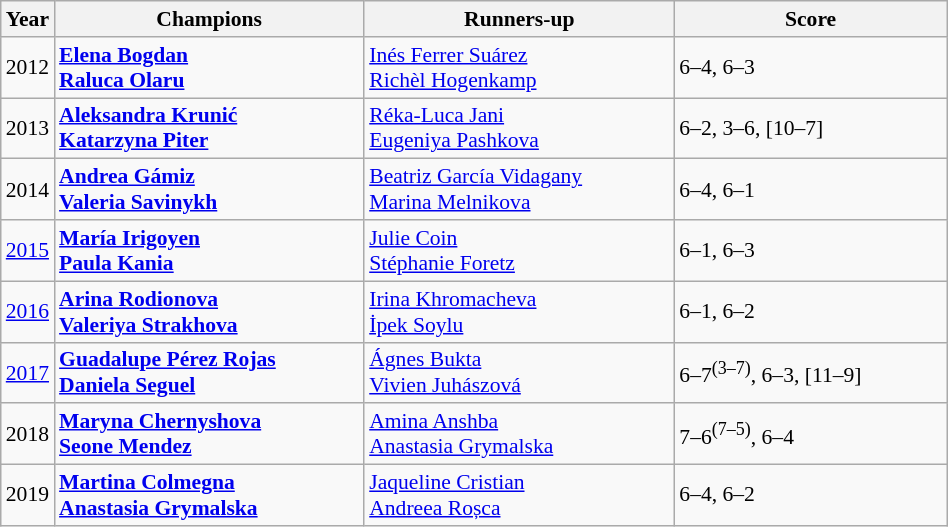<table class="wikitable" style="font-size:90%">
<tr>
<th>Year</th>
<th width="200">Champions</th>
<th width="200">Runners-up</th>
<th width="175">Score</th>
</tr>
<tr>
<td>2012</td>
<td> <strong><a href='#'>Elena Bogdan</a></strong> <br>  <strong><a href='#'>Raluca Olaru</a></strong></td>
<td> <a href='#'>Inés Ferrer Suárez</a> <br>  <a href='#'>Richèl Hogenkamp</a></td>
<td>6–4, 6–3</td>
</tr>
<tr>
<td>2013</td>
<td> <strong><a href='#'>Aleksandra Krunić</a></strong> <br>  <strong><a href='#'>Katarzyna Piter</a></strong></td>
<td> <a href='#'>Réka-Luca Jani</a> <br>  <a href='#'>Eugeniya Pashkova</a></td>
<td>6–2, 3–6, [10–7]</td>
</tr>
<tr>
<td>2014</td>
<td> <strong><a href='#'>Andrea Gámiz</a></strong> <br>  <strong><a href='#'>Valeria Savinykh</a></strong></td>
<td> <a href='#'>Beatriz García Vidagany</a> <br>  <a href='#'>Marina Melnikova</a></td>
<td>6–4, 6–1</td>
</tr>
<tr>
<td><a href='#'>2015</a></td>
<td> <strong><a href='#'>María Irigoyen</a></strong> <br>  <strong><a href='#'>Paula Kania</a></strong></td>
<td> <a href='#'>Julie Coin</a> <br>  <a href='#'>Stéphanie Foretz</a></td>
<td>6–1, 6–3</td>
</tr>
<tr>
<td><a href='#'>2016</a></td>
<td> <strong><a href='#'>Arina Rodionova</a></strong> <br>  <strong><a href='#'>Valeriya Strakhova</a></strong></td>
<td> <a href='#'>Irina Khromacheva</a> <br>  <a href='#'>İpek Soylu</a></td>
<td>6–1, 6–2</td>
</tr>
<tr>
<td><a href='#'>2017</a></td>
<td> <strong><a href='#'>Guadalupe Pérez Rojas</a></strong> <br>  <strong><a href='#'>Daniela Seguel</a></strong></td>
<td> <a href='#'>Ágnes Bukta</a> <br>  <a href='#'>Vivien Juhászová</a></td>
<td>6–7<sup>(3–7)</sup>, 6–3, [11–9]</td>
</tr>
<tr>
<td>2018</td>
<td> <strong><a href='#'>Maryna Chernyshova</a></strong> <br>  <strong><a href='#'>Seone Mendez</a></strong></td>
<td> <a href='#'>Amina Anshba</a> <br>  <a href='#'>Anastasia Grymalska</a></td>
<td>7–6<sup>(7–5)</sup>, 6–4</td>
</tr>
<tr>
<td>2019</td>
<td> <strong><a href='#'>Martina Colmegna</a></strong> <br>  <strong><a href='#'>Anastasia Grymalska</a></strong></td>
<td> <a href='#'>Jaqueline Cristian</a> <br>  <a href='#'>Andreea Roșca</a></td>
<td>6–4, 6–2</td>
</tr>
</table>
